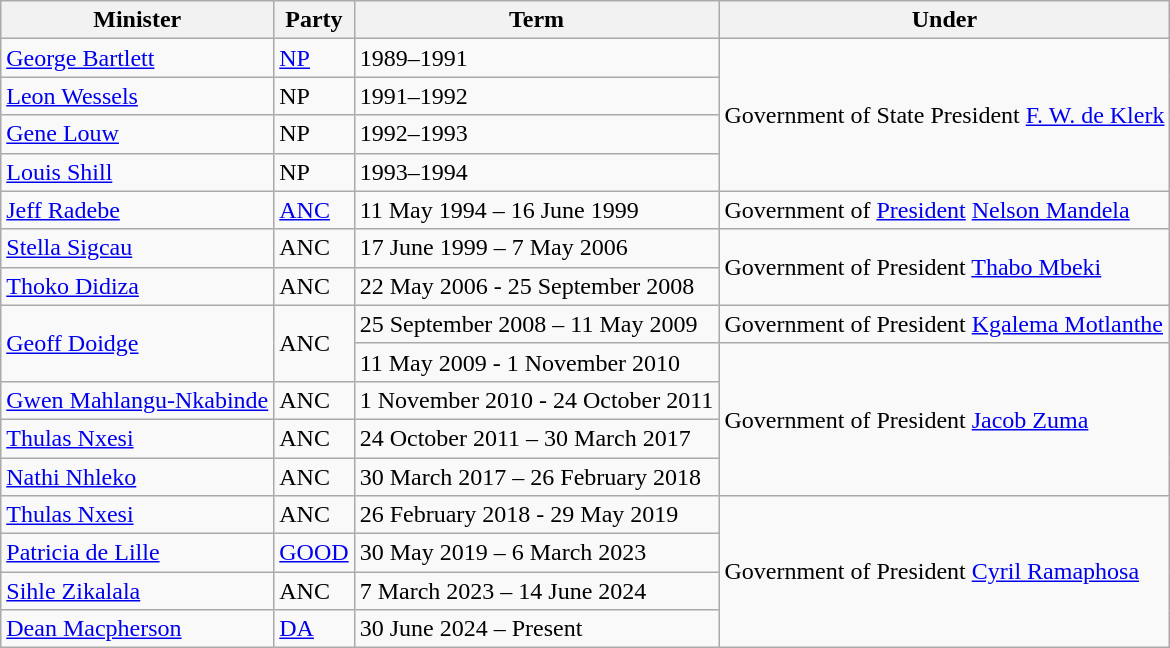<table class="wikitable">
<tr>
<th>Minister</th>
<th>Party</th>
<th>Term</th>
<th>Under</th>
</tr>
<tr>
<td><a href='#'>George Bartlett</a></td>
<td><a href='#'>NP</a></td>
<td>1989–1991</td>
<td rowspan=4>Government of State President <a href='#'>F. W. de Klerk</a></td>
</tr>
<tr>
<td><a href='#'>Leon Wessels</a></td>
<td>NP</td>
<td>1991–1992</td>
</tr>
<tr>
<td><a href='#'>Gene Louw</a></td>
<td>NP</td>
<td>1992–1993</td>
</tr>
<tr>
<td><a href='#'>Louis Shill</a></td>
<td>NP</td>
<td>1993–1994</td>
</tr>
<tr>
<td><a href='#'>Jeff Radebe</a></td>
<td><a href='#'>ANC</a></td>
<td>11 May 1994 – 16 June 1999</td>
<td>Government of <a href='#'>President</a> <a href='#'>Nelson Mandela</a></td>
</tr>
<tr>
<td><a href='#'>Stella Sigcau</a></td>
<td>ANC</td>
<td>17 June 1999 – 7 May 2006</td>
<td rowspan="2">Government of President <a href='#'>Thabo Mbeki</a></td>
</tr>
<tr>
<td><a href='#'>Thoko Didiza</a></td>
<td>ANC</td>
<td>22 May 2006 - 25 September 2008</td>
</tr>
<tr>
<td rowspan="2"><a href='#'>Geoff Doidge</a></td>
<td rowspan="2">ANC</td>
<td>25 September 2008 – 11 May 2009</td>
<td>Government of President <a href='#'>Kgalema Motlanthe</a></td>
</tr>
<tr>
<td>11 May 2009 - 1 November 2010</td>
<td rowspan="4">Government of President <a href='#'>Jacob Zuma</a></td>
</tr>
<tr>
<td><a href='#'>Gwen Mahlangu-Nkabinde</a></td>
<td>ANC</td>
<td>1 November 2010 - 24 October 2011</td>
</tr>
<tr>
<td><a href='#'>Thulas Nxesi</a></td>
<td>ANC</td>
<td>24 October 2011 – 30 March 2017</td>
</tr>
<tr>
<td><a href='#'>Nathi Nhleko</a></td>
<td>ANC</td>
<td>30 March 2017 – 26 February 2018</td>
</tr>
<tr>
<td><a href='#'>Thulas Nxesi</a></td>
<td>ANC</td>
<td>26 February 2018 - 29 May 2019</td>
<td rowspan="4">Government of President <a href='#'>Cyril Ramaphosa</a></td>
</tr>
<tr>
<td><a href='#'>Patricia de Lille</a></td>
<td><a href='#'>GOOD</a></td>
<td>30 May 2019 – 6 March 2023</td>
</tr>
<tr>
<td><a href='#'>Sihle Zikalala</a></td>
<td>ANC</td>
<td>7 March 2023 – 14 June 2024</td>
</tr>
<tr>
<td><a href='#'>Dean Macpherson</a></td>
<td><a href='#'>DA</a></td>
<td>30 June 2024 – Present</td>
</tr>
</table>
